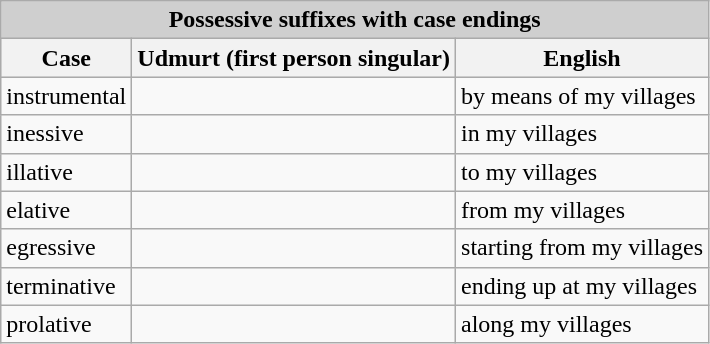<table class="wikitable">
<tr>
<th colspan="4" style="background:#cfcfcf;">Possessive suffixes with case endings</th>
</tr>
<tr style="background:#dfdfdf;" |>
<th>Case</th>
<th>Udmurt (first person singular)</th>
<th>English</th>
</tr>
<tr>
<td>instrumental</td>
<td></td>
<td>by means of my villages</td>
</tr>
<tr>
<td>inessive</td>
<td></td>
<td>in my villages</td>
</tr>
<tr>
<td>illative</td>
<td></td>
<td>to my villages</td>
</tr>
<tr>
<td>elative</td>
<td></td>
<td>from my villages</td>
</tr>
<tr>
<td>egressive</td>
<td></td>
<td>starting from my villages</td>
</tr>
<tr>
<td>terminative</td>
<td></td>
<td>ending up at my villages</td>
</tr>
<tr>
<td>prolative</td>
<td></td>
<td>along my villages</td>
</tr>
</table>
